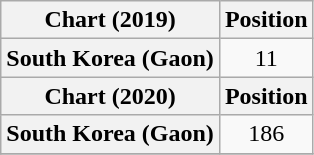<table class="wikitable plainrowheaders" style="text-align:center">
<tr>
<th scope="col">Chart (2019)</th>
<th scope="col">Position</th>
</tr>
<tr>
<th scope="row">South Korea (Gaon)</th>
<td>11</td>
</tr>
<tr>
<th scope="col">Chart (2020)</th>
<th scope="col">Position</th>
</tr>
<tr>
<th scope="row">South Korea (Gaon)</th>
<td>186</td>
</tr>
<tr>
</tr>
</table>
